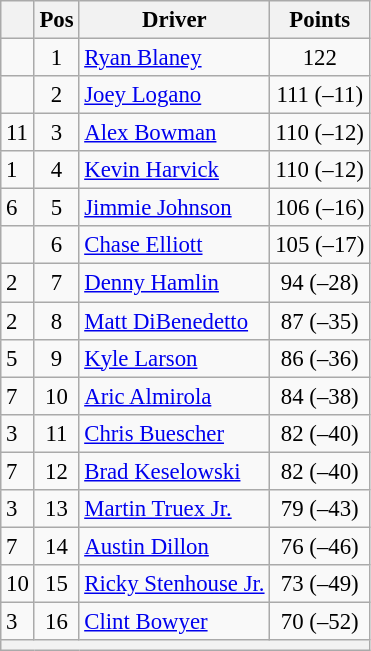<table class="wikitable" style="font-size: 95%">
<tr>
<th></th>
<th>Pos</th>
<th>Driver</th>
<th>Points</th>
</tr>
<tr>
<td align="left"></td>
<td style="text-align:center;">1</td>
<td><a href='#'>Ryan Blaney</a></td>
<td style="text-align:center;">122</td>
</tr>
<tr>
<td align="left"></td>
<td style="text-align:center;">2</td>
<td><a href='#'>Joey Logano</a></td>
<td style="text-align:center;">111 (–11)</td>
</tr>
<tr>
<td align="left"> 11</td>
<td style="text-align:center;">3</td>
<td><a href='#'>Alex Bowman</a></td>
<td style="text-align:center;">110 (–12)</td>
</tr>
<tr>
<td align="left"> 1</td>
<td style="text-align:center;">4</td>
<td><a href='#'>Kevin Harvick</a></td>
<td style="text-align:center;">110 (–12)</td>
</tr>
<tr>
<td align="left"> 6</td>
<td style="text-align:center;">5</td>
<td><a href='#'>Jimmie Johnson</a></td>
<td style="text-align:center;">106 (–16)</td>
</tr>
<tr>
<td align="left"></td>
<td style="text-align:center;">6</td>
<td><a href='#'>Chase Elliott</a></td>
<td style="text-align:center;">105 (–17)</td>
</tr>
<tr>
<td align="left"> 2</td>
<td style="text-align:center;">7</td>
<td><a href='#'>Denny Hamlin</a></td>
<td style="text-align:center;">94 (–28)</td>
</tr>
<tr>
<td align="left"> 2</td>
<td style="text-align:center;">8</td>
<td><a href='#'>Matt DiBenedetto</a></td>
<td style="text-align:center;">87 (–35)</td>
</tr>
<tr>
<td align="left"> 5</td>
<td style="text-align:center;">9</td>
<td><a href='#'>Kyle Larson</a></td>
<td style="text-align:center;">86 (–36)</td>
</tr>
<tr>
<td align="left"> 7</td>
<td style="text-align:center;">10</td>
<td><a href='#'>Aric Almirola</a></td>
<td style="text-align:center;">84 (–38)</td>
</tr>
<tr>
<td align="left"> 3</td>
<td style="text-align:center;">11</td>
<td><a href='#'>Chris Buescher</a></td>
<td style="text-align:center;">82 (–40)</td>
</tr>
<tr>
<td align="left"> 7</td>
<td style="text-align:center;">12</td>
<td><a href='#'>Brad Keselowski</a></td>
<td style="text-align:center;">82 (–40)</td>
</tr>
<tr>
<td align="left"> 3</td>
<td style="text-align:center;">13</td>
<td><a href='#'>Martin Truex Jr.</a></td>
<td style="text-align:center;">79 (–43)</td>
</tr>
<tr>
<td align="left"> 7</td>
<td style="text-align:center;">14</td>
<td><a href='#'>Austin Dillon</a></td>
<td style="text-align:center;">76 (–46)</td>
</tr>
<tr>
<td align="left"> 10</td>
<td style="text-align:center;">15</td>
<td><a href='#'>Ricky Stenhouse Jr.</a></td>
<td style="text-align:center;">73 (–49)</td>
</tr>
<tr>
<td align="left"> 3</td>
<td style="text-align:center;">16</td>
<td><a href='#'>Clint Bowyer</a></td>
<td style="text-align:center;">70 (–52)</td>
</tr>
<tr class="sortbottom">
<th colspan="9"></th>
</tr>
</table>
